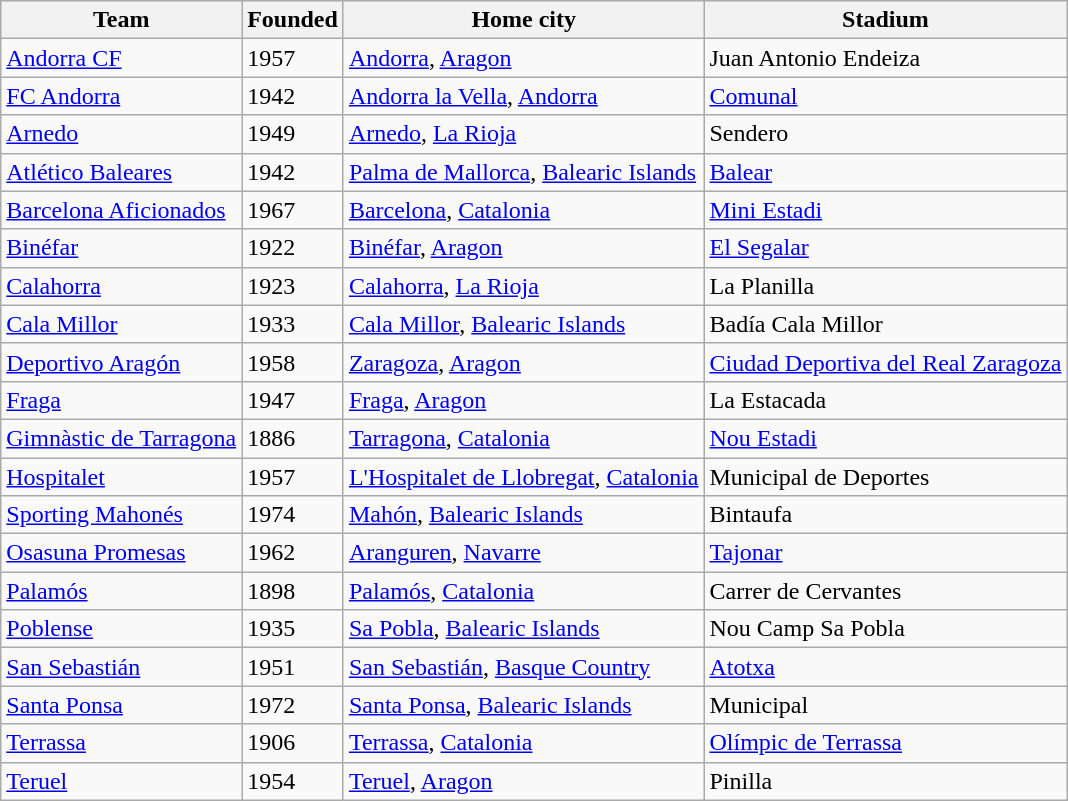<table class="wikitable sortable">
<tr>
<th>Team</th>
<th>Founded</th>
<th>Home city</th>
<th>Stadium</th>
</tr>
<tr>
<td><a href='#'>Andorra CF</a></td>
<td>1957</td>
<td><a href='#'>Andorra</a>, <a href='#'>Aragon</a></td>
<td>Juan Antonio Endeiza</td>
</tr>
<tr>
<td><a href='#'>FC Andorra</a></td>
<td>1942</td>
<td><a href='#'>Andorra la Vella</a>, <a href='#'>Andorra</a></td>
<td><a href='#'>Comunal</a></td>
</tr>
<tr>
<td><a href='#'>Arnedo</a></td>
<td>1949</td>
<td><a href='#'>Arnedo</a>, <a href='#'>La Rioja</a></td>
<td>Sendero</td>
</tr>
<tr>
<td><a href='#'>Atlético Baleares</a></td>
<td>1942</td>
<td><a href='#'>Palma de Mallorca</a>, <a href='#'>Balearic Islands</a></td>
<td><a href='#'>Balear</a></td>
</tr>
<tr>
<td><a href='#'>Barcelona Aficionados</a></td>
<td>1967</td>
<td><a href='#'>Barcelona</a>, <a href='#'>Catalonia</a></td>
<td><a href='#'>Mini Estadi</a></td>
</tr>
<tr>
<td><a href='#'>Binéfar</a></td>
<td>1922</td>
<td><a href='#'>Binéfar</a>, <a href='#'>Aragon</a></td>
<td><a href='#'>El Segalar</a></td>
</tr>
<tr>
<td><a href='#'>Calahorra</a></td>
<td>1923</td>
<td><a href='#'>Calahorra</a>, <a href='#'>La Rioja</a></td>
<td>La Planilla</td>
</tr>
<tr>
<td><a href='#'>Cala Millor</a></td>
<td>1933</td>
<td><a href='#'>Cala Millor</a>, <a href='#'>Balearic Islands</a></td>
<td>Badía Cala Millor</td>
</tr>
<tr>
<td><a href='#'>Deportivo Aragón</a></td>
<td>1958</td>
<td><a href='#'>Zaragoza</a>, <a href='#'>Aragon</a></td>
<td><a href='#'>Ciudad Deportiva del Real Zaragoza</a></td>
</tr>
<tr>
<td><a href='#'>Fraga</a></td>
<td>1947</td>
<td><a href='#'>Fraga</a>, <a href='#'>Aragon</a></td>
<td>La Estacada</td>
</tr>
<tr>
<td><a href='#'>Gimnàstic de Tarragona</a></td>
<td>1886</td>
<td><a href='#'>Tarragona</a>, <a href='#'>Catalonia</a></td>
<td><a href='#'>Nou Estadi</a></td>
</tr>
<tr>
<td><a href='#'>Hospitalet</a></td>
<td>1957</td>
<td><a href='#'>L'Hospitalet de Llobregat</a>, <a href='#'>Catalonia</a></td>
<td>Municipal de Deportes</td>
</tr>
<tr>
<td><a href='#'>Sporting Mahonés</a></td>
<td>1974</td>
<td><a href='#'>Mahón</a>, <a href='#'>Balearic Islands</a></td>
<td>Bintaufa</td>
</tr>
<tr>
<td><a href='#'>Osasuna Promesas</a></td>
<td>1962</td>
<td><a href='#'>Aranguren</a>, <a href='#'>Navarre</a></td>
<td><a href='#'>Tajonar</a></td>
</tr>
<tr>
<td><a href='#'>Palamós</a></td>
<td>1898</td>
<td><a href='#'>Palamós</a>, <a href='#'>Catalonia</a></td>
<td>Carrer de Cervantes</td>
</tr>
<tr>
<td><a href='#'>Poblense</a></td>
<td>1935</td>
<td><a href='#'>Sa Pobla</a>, <a href='#'>Balearic Islands</a></td>
<td>Nou Camp Sa Pobla</td>
</tr>
<tr>
<td><a href='#'>San Sebastián</a></td>
<td>1951</td>
<td><a href='#'>San Sebastián</a>, <a href='#'>Basque Country</a></td>
<td><a href='#'>Atotxa</a></td>
</tr>
<tr>
<td><a href='#'>Santa Ponsa</a></td>
<td>1972</td>
<td><a href='#'>Santa Ponsa</a>, <a href='#'>Balearic Islands</a></td>
<td>Municipal</td>
</tr>
<tr>
<td><a href='#'>Terrassa</a></td>
<td>1906</td>
<td><a href='#'>Terrassa</a>, <a href='#'>Catalonia</a></td>
<td><a href='#'>Olímpic de Terrassa</a></td>
</tr>
<tr>
<td><a href='#'>Teruel</a></td>
<td>1954</td>
<td><a href='#'>Teruel</a>, <a href='#'>Aragon</a></td>
<td>Pinilla</td>
</tr>
</table>
